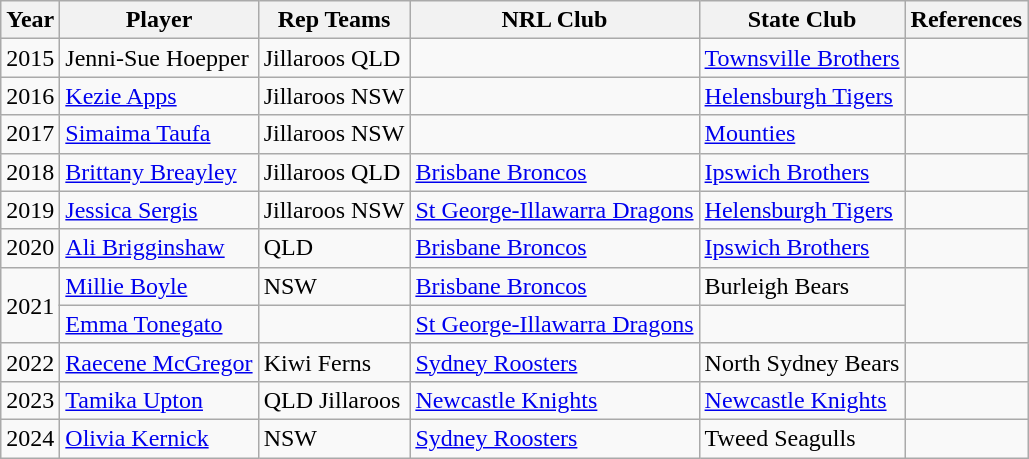<table class="wikitable">
<tr>
<th>Year</th>
<th>Player</th>
<th>Rep Teams</th>
<th>NRL Club</th>
<th>State Club</th>
<th>References</th>
</tr>
<tr>
<td>2015</td>
<td>Jenni-Sue Hoepper</td>
<td> Jillaroos  QLD</td>
<td></td>
<td> <a href='#'>Townsville Brothers</a></td>
<td></td>
</tr>
<tr>
<td>2016</td>
<td><a href='#'>Kezie Apps</a></td>
<td> Jillaroos  NSW</td>
<td></td>
<td> <a href='#'>Helensburgh Tigers</a></td>
<td></td>
</tr>
<tr>
<td>2017</td>
<td><a href='#'>Simaima Taufa</a></td>
<td> Jillaroos  NSW</td>
<td></td>
<td> <a href='#'>Mounties</a></td>
<td></td>
</tr>
<tr>
<td>2018</td>
<td><a href='#'>Brittany Breayley</a></td>
<td> Jillaroos  QLD</td>
<td> <a href='#'>Brisbane Broncos</a></td>
<td> <a href='#'>Ipswich Brothers</a></td>
<td></td>
</tr>
<tr>
<td>2019</td>
<td><a href='#'>Jessica Sergis</a></td>
<td> Jillaroos  NSW</td>
<td> <a href='#'>St George-Illawarra Dragons</a></td>
<td> <a href='#'>Helensburgh Tigers</a></td>
<td></td>
</tr>
<tr>
<td>2020</td>
<td><a href='#'>Ali Brigginshaw</a></td>
<td> QLD</td>
<td> <a href='#'>Brisbane Broncos</a></td>
<td> <a href='#'>Ipswich Brothers</a></td>
<td></td>
</tr>
<tr>
<td rowspan=2>2021<br></td>
<td><a href='#'>Millie Boyle</a></td>
<td> NSW</td>
<td> <a href='#'>Brisbane Broncos</a></td>
<td> Burleigh Bears</td>
<td rowspan=2></td>
</tr>
<tr>
<td><a href='#'>Emma Tonegato</a></td>
<td></td>
<td> <a href='#'>St George-Illawarra Dragons</a></td>
<td></td>
</tr>
<tr>
<td>2022</td>
<td><a href='#'>Raecene McGregor</a></td>
<td> Kiwi Ferns</td>
<td> <a href='#'>Sydney Roosters</a></td>
<td> North Sydney Bears</td>
<td></td>
</tr>
<tr>
<td>2023</td>
<td><a href='#'>Tamika Upton</a></td>
<td> QLD  Jillaroos</td>
<td> <a href='#'>Newcastle Knights</a></td>
<td> <a href='#'>Newcastle Knights</a></td>
<td></td>
</tr>
<tr>
<td>2024</td>
<td><a href='#'>Olivia Kernick</a></td>
<td> NSW</td>
<td> <a href='#'>Sydney Roosters</a></td>
<td> Tweed Seagulls</td>
<td></td>
</tr>
</table>
